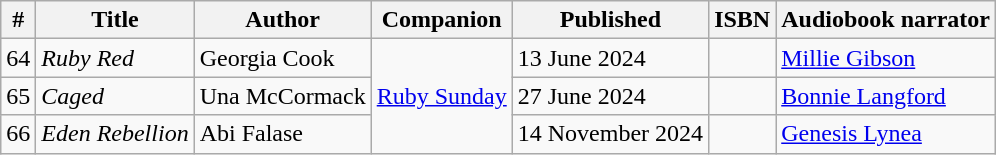<table class="wikitable">
<tr>
<th>#</th>
<th>Title</th>
<th>Author</th>
<th>Companion</th>
<th>Published</th>
<th>ISBN</th>
<th>Audiobook narrator</th>
</tr>
<tr>
<td>64</td>
<td><em>Ruby Red</em></td>
<td>Georgia Cook</td>
<td rowspan="3"><a href='#'>Ruby Sunday</a></td>
<td>13 June 2024</td>
<td></td>
<td><a href='#'>Millie Gibson</a></td>
</tr>
<tr>
<td>65</td>
<td><em>Caged</em></td>
<td>Una McCormack</td>
<td>27 June 2024</td>
<td></td>
<td><a href='#'>Bonnie Langford</a></td>
</tr>
<tr>
<td>66</td>
<td><em>Eden Rebellion</em></td>
<td>Abi Falase</td>
<td>14 November 2024</td>
<td></td>
<td><a href='#'>Genesis Lynea</a></td>
</tr>
</table>
